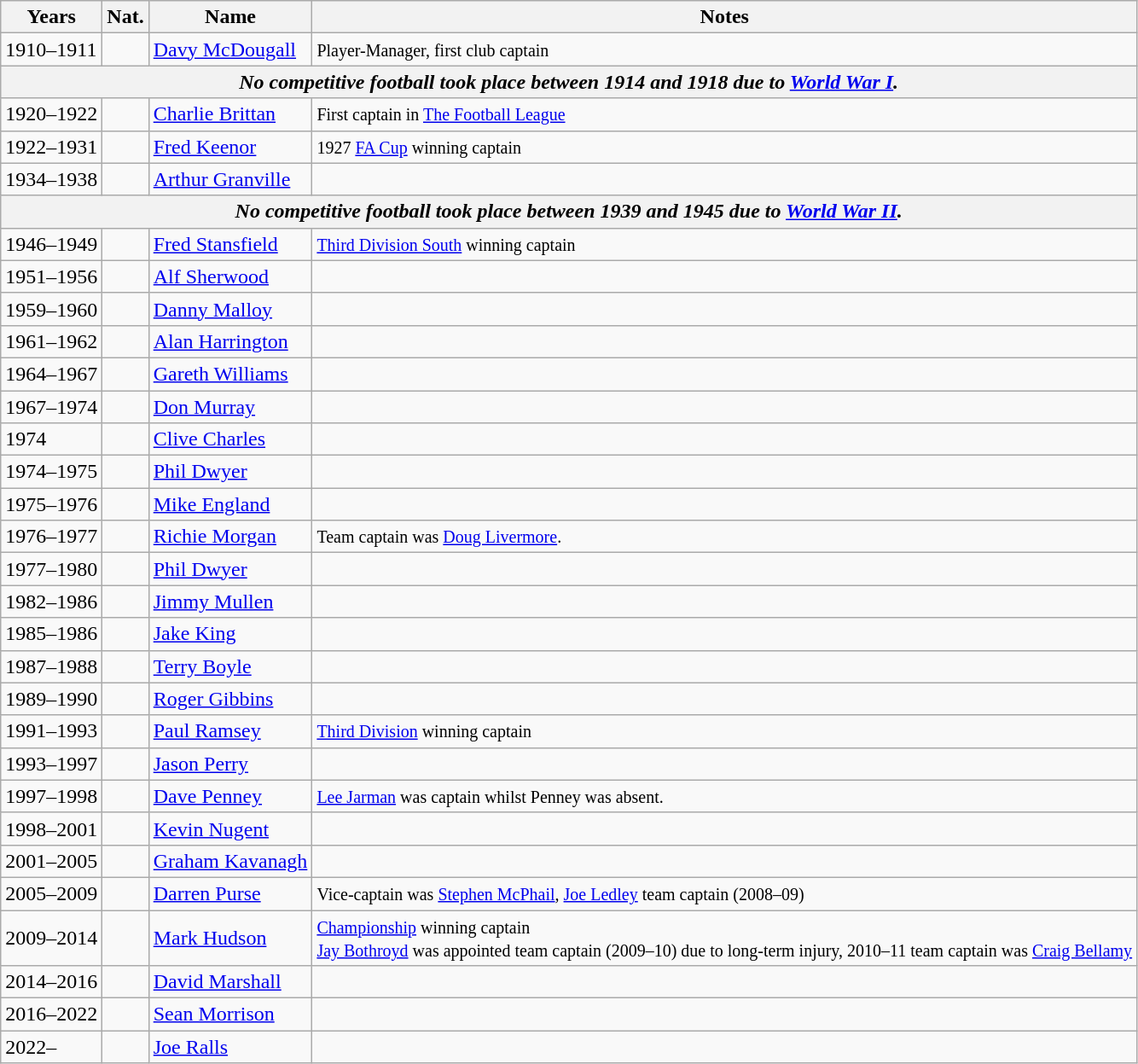<table class="wikitable sortable" style="text-align: left">
<tr>
<th>Years</th>
<th>Nat.</th>
<th>Name</th>
<th>Notes</th>
</tr>
<tr>
<td>1910–1911</td>
<td></td>
<td><a href='#'>Davy McDougall</a></td>
<td><small>Player-Manager, first club captain</small></td>
</tr>
<tr>
<th colspan="4"><em>No competitive football took place between 1914 and 1918 due to <a href='#'>World War I</a>.</em></th>
</tr>
<tr>
<td>1920–1922</td>
<td></td>
<td><a href='#'>Charlie Brittan</a></td>
<td><small>First captain in <a href='#'>The Football League</a></small></td>
</tr>
<tr>
<td>1922–1931</td>
<td></td>
<td><a href='#'>Fred Keenor</a></td>
<td><small>1927 <a href='#'>FA Cup</a> winning captain</small></td>
</tr>
<tr>
<td>1934–1938</td>
<td></td>
<td><a href='#'>Arthur Granville</a></td>
<td></td>
</tr>
<tr>
<th colspan="4"><em>No competitive football took place between 1939 and 1945 due to <a href='#'>World War II</a>.</em></th>
</tr>
<tr>
<td>1946–1949</td>
<td></td>
<td><a href='#'>Fred Stansfield</a></td>
<td><small><a href='#'>Third Division South</a> winning captain</small></td>
</tr>
<tr>
<td>1951–1956</td>
<td></td>
<td><a href='#'>Alf Sherwood</a></td>
<td></td>
</tr>
<tr>
<td>1959–1960</td>
<td></td>
<td><a href='#'>Danny Malloy</a></td>
<td></td>
</tr>
<tr>
<td>1961–1962</td>
<td></td>
<td><a href='#'>Alan Harrington</a></td>
<td></td>
</tr>
<tr>
<td>1964–1967</td>
<td></td>
<td><a href='#'>Gareth Williams</a></td>
<td></td>
</tr>
<tr>
<td>1967–1974</td>
<td></td>
<td><a href='#'>Don Murray</a></td>
<td></td>
</tr>
<tr>
<td>1974</td>
<td></td>
<td><a href='#'>Clive Charles</a></td>
<td></td>
</tr>
<tr>
<td>1974–1975</td>
<td></td>
<td><a href='#'>Phil Dwyer</a></td>
<td></td>
</tr>
<tr>
<td>1975–1976</td>
<td></td>
<td><a href='#'>Mike England</a></td>
<td></td>
</tr>
<tr>
<td>1976–1977</td>
<td></td>
<td><a href='#'>Richie Morgan</a></td>
<td><small>Team captain was <a href='#'>Doug Livermore</a>.</small></td>
</tr>
<tr>
<td>1977–1980</td>
<td></td>
<td><a href='#'>Phil Dwyer</a></td>
<td></td>
</tr>
<tr>
<td>1982–1986</td>
<td></td>
<td><a href='#'>Jimmy Mullen</a></td>
<td></td>
</tr>
<tr>
<td>1985–1986</td>
<td></td>
<td><a href='#'>Jake King</a></td>
<td></td>
</tr>
<tr>
<td>1987–1988</td>
<td></td>
<td><a href='#'>Terry Boyle</a></td>
<td></td>
</tr>
<tr>
<td>1989–1990</td>
<td></td>
<td><a href='#'>Roger Gibbins</a></td>
<td></td>
</tr>
<tr>
<td>1991–1993</td>
<td></td>
<td><a href='#'>Paul Ramsey</a></td>
<td><small><a href='#'>Third Division</a> winning captain</small></td>
</tr>
<tr>
<td>1993–1997</td>
<td></td>
<td><a href='#'>Jason Perry</a></td>
<td></td>
</tr>
<tr>
<td>1997–1998</td>
<td></td>
<td><a href='#'>Dave Penney</a></td>
<td><small><a href='#'>Lee Jarman</a> was captain whilst Penney was absent.</small></td>
</tr>
<tr>
<td>1998–2001</td>
<td></td>
<td><a href='#'>Kevin Nugent</a></td>
<td></td>
</tr>
<tr>
<td>2001–2005</td>
<td></td>
<td><a href='#'>Graham Kavanagh</a></td>
<td></td>
</tr>
<tr>
<td>2005–2009</td>
<td></td>
<td><a href='#'>Darren Purse</a></td>
<td><small>Vice-captain was <a href='#'>Stephen McPhail</a>, <a href='#'>Joe Ledley</a> team captain (2008–09)</small></td>
</tr>
<tr>
<td>2009–2014</td>
<td></td>
<td><a href='#'>Mark Hudson</a></td>
<td><small><a href='#'>Championship</a> winning captain</small><br><small><a href='#'>Jay Bothroyd</a> was appointed team captain (2009–10) due to long-term injury, 2010–11 team captain was <a href='#'>Craig Bellamy</a></small></td>
</tr>
<tr>
<td>2014–2016</td>
<td></td>
<td><a href='#'>David Marshall</a></td>
<td></td>
</tr>
<tr>
<td>2016–2022</td>
<td></td>
<td><a href='#'>Sean Morrison</a></td>
<td></td>
</tr>
<tr>
<td>2022–</td>
<td></td>
<td><a href='#'>Joe Ralls</a></td>
<td></td>
</tr>
</table>
